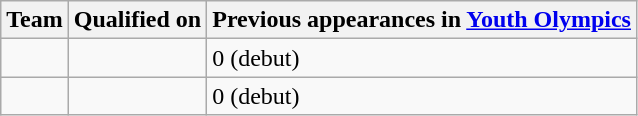<table class="wikitable sortable" style="text-align: left;">
<tr>
<th>Team</th>
<th>Qualified on</th>
<th data-sort-type="number">Previous appearances in <a href='#'>Youth Olympics</a></th>
</tr>
<tr>
<td></td>
<td></td>
<td>0 (debut)</td>
</tr>
<tr>
<td></td>
<td></td>
<td>0 (debut)</td>
</tr>
</table>
